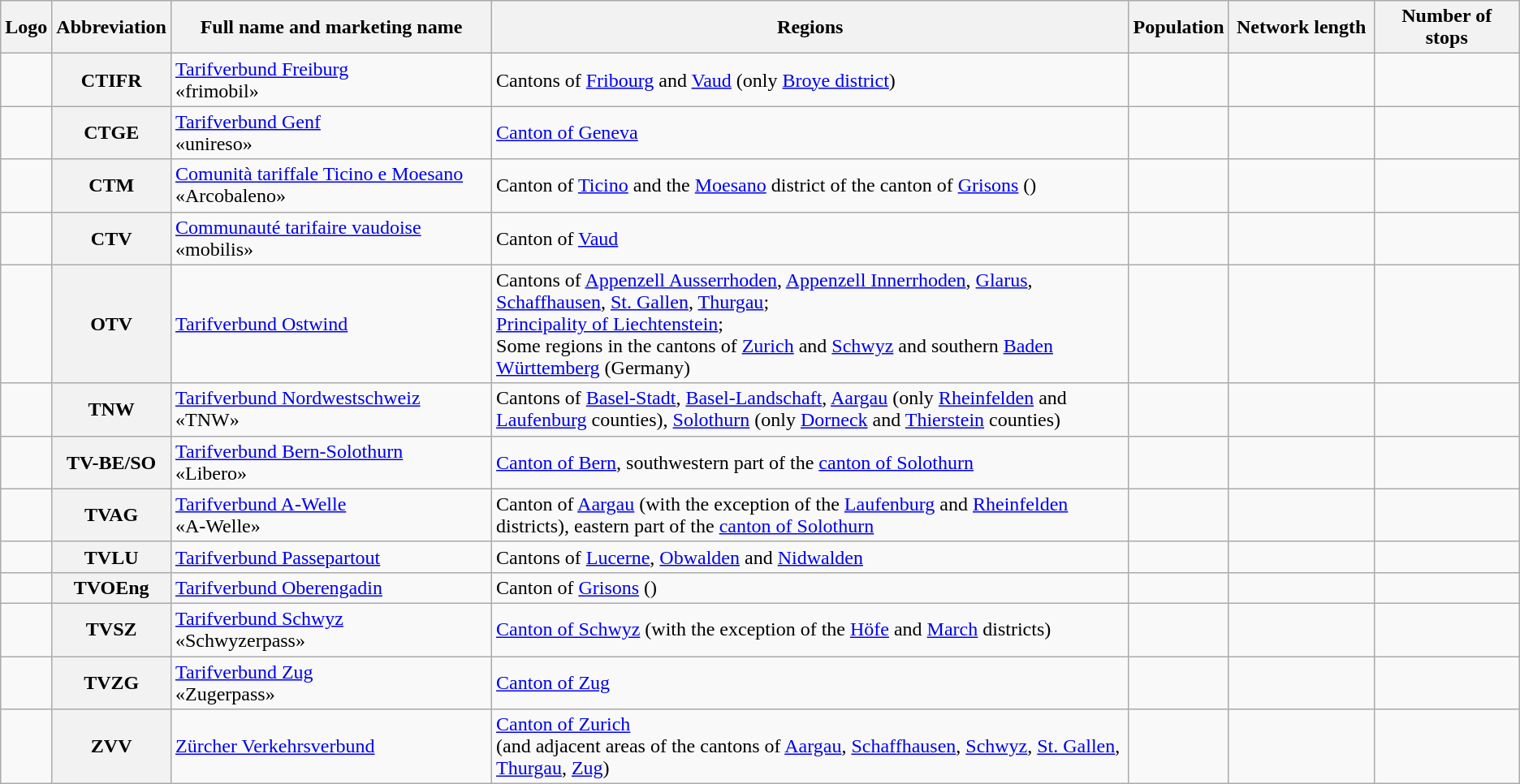<table class="wikitable sortable" style="text-align:right;" border="1">
<tr>
<th scope="col">Logo</th>
<th scope="col">Abbreviation</th>
<th scope="col" style="width:16em;">Full name and marketing name</th>
<th scope="col" class="unsortable">Regions</th>
<th scope="col">Population</th>
<th scope="col" style="width:7em;">Network length</th>
<th scope="col" style="width:7em;">Number of stops</th>
</tr>
<tr>
<td></td>
<th scope="row">CTIFR</th>
<td style="text-align:left;"><a href='#'>Tarifverbund Freiburg</a><br>«frimobil»</td>
<td style="text-align:left;">Cantons of <a href='#'>Fribourg</a> and <a href='#'>Vaud</a> (only <a href='#'>Broye district</a>)</td>
<td></td>
<td></td>
<td></td>
</tr>
<tr>
<td></td>
<th scope="row">CTGE</th>
<td style="text-align:left;"><a href='#'>Tarifverbund Genf</a><br>«unireso»</td>
<td style="text-align:left;"><a href='#'>Canton of Geneva</a></td>
<td></td>
<td></td>
<td></td>
</tr>
<tr>
<td></td>
<th scope="row">CTM</th>
<td style="text-align:left;"><a href='#'>Comunità tariffale Ticino e Moesano</a><br>«Arcobaleno»</td>
<td style="text-align:left;">Canton of <a href='#'>Ticino</a> and the <a href='#'>Moesano</a> district of the canton of <a href='#'>Grisons</a> ()</td>
<td></td>
<td></td>
<td></td>
</tr>
<tr>
<td></td>
<th scope="row">CTV</th>
<td style="text-align:left;"><a href='#'>Communauté tarifaire vaudoise</a><br>«mobilis»</td>
<td style="text-align:left;">Canton of <a href='#'>Vaud</a></td>
<td></td>
<td></td>
<td></td>
</tr>
<tr>
<td></td>
<th scope="row">OTV</th>
<td style="text-align:left;"><a href='#'>Tarifverbund Ostwind</a></td>
<td style="text-align:left;">Cantons of <a href='#'>Appenzell Ausserrhoden</a>, <a href='#'>Appenzell Innerrhoden</a>, <a href='#'>Glarus</a>, <a href='#'>Schaffhausen</a>, <a href='#'>St. Gallen</a>, <a href='#'>Thurgau</a>;<br><a href='#'>Principality of Liechtenstein</a>;<br>Some regions in the cantons of <a href='#'>Zurich</a> and <a href='#'>Schwyz</a> and southern <a href='#'>Baden Württemberg</a> (Germany)</td>
<td></td>
<td></td>
<td></td>
</tr>
<tr>
<td></td>
<th scope="row">TNW</th>
<td style="text-align:left;"><a href='#'>Tarifverbund Nordwestschweiz</a><br>«TNW»</td>
<td style="text-align:left;">Cantons of <a href='#'>Basel-Stadt</a>, <a href='#'>Basel-Landschaft</a>, <a href='#'>Aargau</a> (only <a href='#'>Rheinfelden</a> and <a href='#'>Laufenburg</a> counties), <a href='#'>Solothurn</a> (only <a href='#'>Dorneck</a> and <a href='#'>Thierstein</a> counties)</td>
<td></td>
<td></td>
<td></td>
</tr>
<tr>
<td></td>
<th scope="row">TV-BE/SO</th>
<td style="text-align:left;"><a href='#'>Tarifverbund Bern-Solothurn</a><br>«Libero»</td>
<td style="text-align:left;"><a href='#'>Canton of Bern</a>, southwestern part of the <a href='#'>canton of Solothurn</a></td>
<td></td>
<td></td>
<td></td>
</tr>
<tr>
<td></td>
<th scope="row">TVAG</th>
<td style="text-align:left;"><a href='#'>Tarifverbund A-Welle</a><br>«A-Welle»</td>
<td style="text-align:left;">Canton of <a href='#'>Aargau</a> (with the exception of the <a href='#'>Laufenburg</a> and <a href='#'>Rheinfelden</a> districts), eastern part of the <a href='#'>canton of Solothurn</a></td>
<td></td>
<td></td>
<td></td>
</tr>
<tr>
<td></td>
<th scope="row">TVLU</th>
<td style="text-align:left;"><a href='#'>Tarifverbund Passepartout</a><br></td>
<td style="text-align:left;">Cantons of <a href='#'>Lucerne</a>, <a href='#'>Obwalden</a> and <a href='#'>Nidwalden</a></td>
<td></td>
<td></td>
<td></td>
</tr>
<tr>
<td></td>
<th scope="row">TVOEng</th>
<td style="text-align:left;"><a href='#'>Tarifverbund Oberengadin</a></td>
<td style="text-align:left;">Canton of <a href='#'>Grisons</a> ()</td>
<td></td>
<td></td>
<td></td>
</tr>
<tr>
<td></td>
<th scope="row">TVSZ</th>
<td style="text-align:left;"><a href='#'>Tarifverbund Schwyz</a><br>«Schwyzerpass»</td>
<td style="text-align:left;"><a href='#'>Canton of Schwyz</a> (with the exception of the <a href='#'>Höfe</a> and <a href='#'>March</a> districts)</td>
<td></td>
<td></td>
<td></td>
</tr>
<tr>
<td></td>
<th scope="row">TVZG</th>
<td style="text-align:left;"><a href='#'>Tarifverbund Zug</a><br>«Zugerpass»</td>
<td style="text-align:left;"><a href='#'>Canton of Zug</a></td>
<td></td>
<td></td>
<td></td>
</tr>
<tr>
<td></td>
<th scope="row">ZVV</th>
<td style="text-align:left;"><a href='#'>Zürcher Verkehrsverbund</a></td>
<td style="text-align:left;"><a href='#'>Canton of Zurich</a><br>(and adjacent areas of the cantons of <a href='#'>Aargau</a>, <a href='#'>Schaffhausen</a>, <a href='#'>Schwyz</a>, <a href='#'>St. Gallen</a>, <a href='#'>Thurgau</a>, <a href='#'>Zug</a>)</td>
<td></td>
<td></td>
<td></td>
</tr>
</table>
